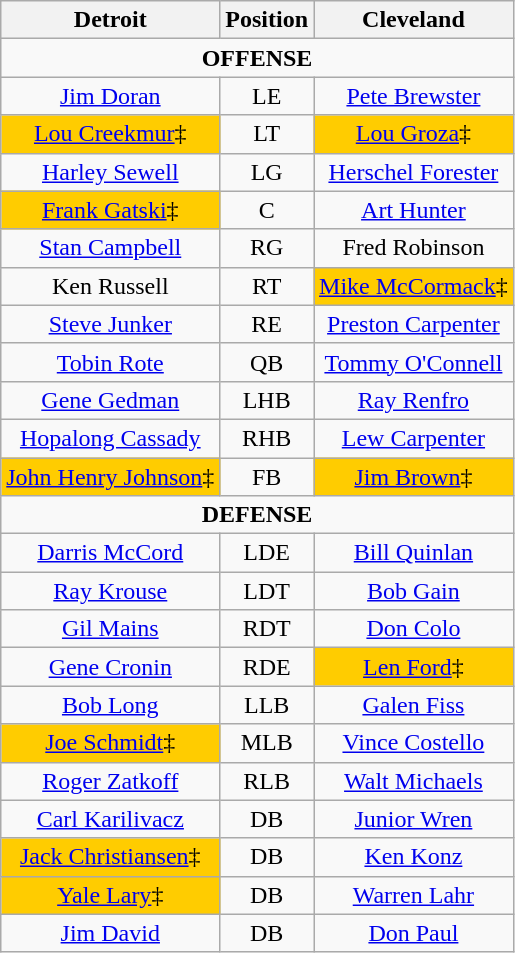<table class="wikitable" style="text-align:center; font-size:100%;">
<tr>
<th>Detroit</th>
<th>Position</th>
<th>Cleveland</th>
</tr>
<tr>
<td colspan="4"><strong>OFFENSE</strong></td>
</tr>
<tr>
<td><a href='#'>Jim Doran</a></td>
<td>LE</td>
<td><a href='#'>Pete Brewster</a></td>
</tr>
<tr>
<td bgcolor="#FFCC00"><a href='#'>Lou Creekmur</a>‡</td>
<td>LT</td>
<td bgcolor="#FFCC00"><a href='#'>Lou Groza</a>‡</td>
</tr>
<tr>
<td><a href='#'>Harley Sewell</a></td>
<td>LG</td>
<td><a href='#'>Herschel Forester</a></td>
</tr>
<tr>
<td bgcolor="#FFCC00"><a href='#'>Frank Gatski</a>‡</td>
<td>C</td>
<td><a href='#'>Art Hunter</a></td>
</tr>
<tr>
<td><a href='#'>Stan Campbell</a></td>
<td>RG</td>
<td>Fred Robinson</td>
</tr>
<tr>
<td>Ken Russell</td>
<td>RT</td>
<td bgcolor="#FFCC00"><a href='#'>Mike McCormack</a>‡</td>
</tr>
<tr>
<td><a href='#'>Steve Junker</a></td>
<td>RE</td>
<td><a href='#'>Preston Carpenter</a></td>
</tr>
<tr>
<td><a href='#'>Tobin Rote</a></td>
<td>QB</td>
<td><a href='#'>Tommy O'Connell</a></td>
</tr>
<tr>
<td><a href='#'>Gene Gedman</a></td>
<td>LHB</td>
<td><a href='#'>Ray Renfro</a></td>
</tr>
<tr>
<td><a href='#'>Hopalong Cassady</a></td>
<td>RHB</td>
<td><a href='#'>Lew Carpenter</a></td>
</tr>
<tr>
<td bgcolor="#FFCC00"><a href='#'>John Henry Johnson</a>‡</td>
<td>FB</td>
<td bgcolor="#FFCC00"><a href='#'>Jim Brown</a>‡</td>
</tr>
<tr>
<td colspan="4"><strong>DEFENSE</strong></td>
</tr>
<tr>
<td><a href='#'>Darris McCord</a></td>
<td>LDE</td>
<td><a href='#'>Bill Quinlan</a></td>
</tr>
<tr>
<td><a href='#'>Ray Krouse</a></td>
<td>LDT</td>
<td><a href='#'>Bob Gain</a></td>
</tr>
<tr>
<td><a href='#'>Gil Mains</a></td>
<td>RDT</td>
<td><a href='#'>Don Colo</a></td>
</tr>
<tr>
<td><a href='#'>Gene Cronin</a></td>
<td>RDE</td>
<td bgcolor="#FFCC00"><a href='#'>Len Ford</a>‡</td>
</tr>
<tr>
<td><a href='#'>Bob Long</a></td>
<td>LLB</td>
<td><a href='#'>Galen Fiss</a></td>
</tr>
<tr>
<td bgcolor="#FFCC00"><a href='#'>Joe Schmidt</a>‡</td>
<td>MLB</td>
<td><a href='#'>Vince Costello</a></td>
</tr>
<tr>
<td><a href='#'>Roger Zatkoff</a></td>
<td>RLB</td>
<td><a href='#'>Walt Michaels</a></td>
</tr>
<tr>
<td><a href='#'>Carl Karilivacz</a></td>
<td>DB</td>
<td><a href='#'>Junior Wren</a></td>
</tr>
<tr>
<td bgcolor="#FFCC00"><a href='#'>Jack Christiansen</a>‡</td>
<td>DB</td>
<td><a href='#'>Ken Konz</a></td>
</tr>
<tr>
<td bgcolor="#FFCC00"><a href='#'>Yale Lary</a>‡</td>
<td>DB</td>
<td><a href='#'>Warren Lahr</a></td>
</tr>
<tr>
<td><a href='#'>Jim David</a></td>
<td>DB</td>
<td><a href='#'>Don Paul</a></td>
</tr>
</table>
